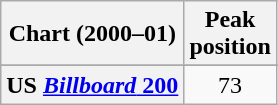<table class="wikitable sortable plainrowheaders" style="text-align:center;">
<tr>
<th>Chart (2000–01)</th>
<th>Peak<br>position</th>
</tr>
<tr>
</tr>
<tr>
</tr>
<tr>
</tr>
<tr>
</tr>
<tr>
<th scope="row">US <a href='#'><em>Billboard</em> 200</a></th>
<td>73</td>
</tr>
</table>
